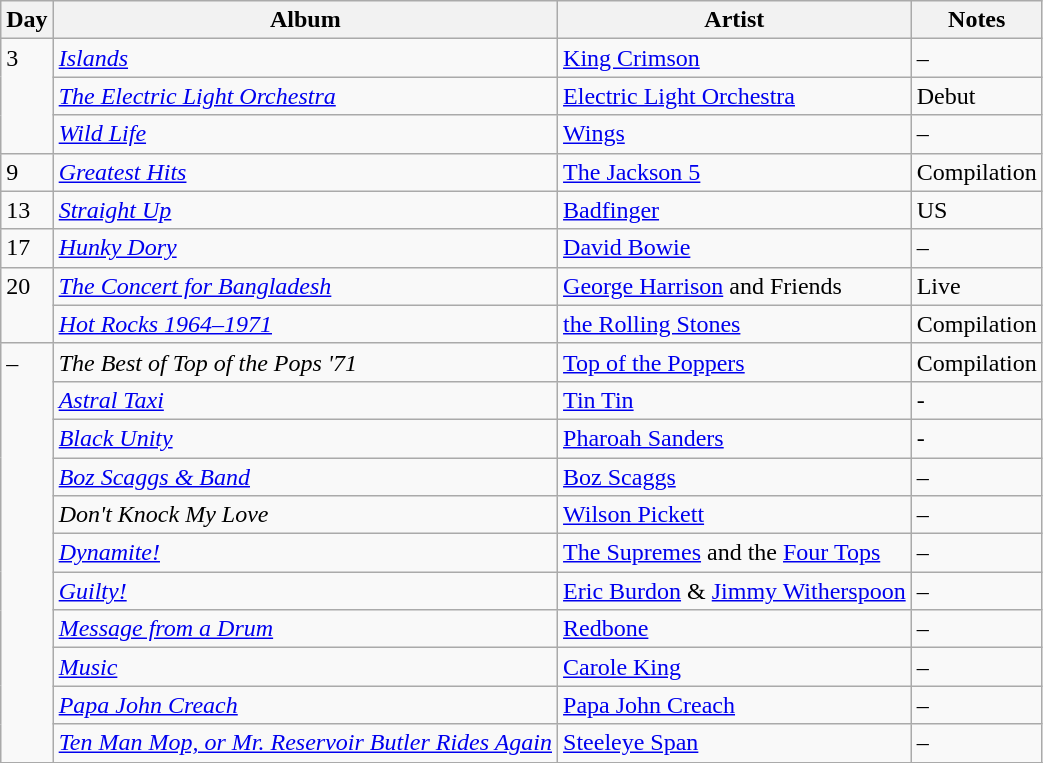<table class="wikitable">
<tr>
<th>Day</th>
<th>Album</th>
<th>Artist</th>
<th>Notes</th>
</tr>
<tr>
<td rowspan="3" valign="top">3</td>
<td><em><a href='#'>Islands</a></em></td>
<td><a href='#'>King Crimson</a></td>
<td>–</td>
</tr>
<tr>
<td><em><a href='#'>The Electric Light Orchestra</a></em></td>
<td><a href='#'>Electric Light Orchestra</a></td>
<td>Debut</td>
</tr>
<tr>
<td><em><a href='#'>Wild Life</a></em></td>
<td><a href='#'>Wings</a></td>
<td>–</td>
</tr>
<tr>
<td rowspan="1" valign="top">9</td>
<td><em><a href='#'>Greatest Hits</a></em></td>
<td><a href='#'>The Jackson 5</a></td>
<td>Compilation</td>
</tr>
<tr>
<td rowspan="1" valign="top">13</td>
<td><em><a href='#'>Straight Up</a></em></td>
<td><a href='#'>Badfinger</a></td>
<td>US</td>
</tr>
<tr>
<td rowspan="1" valign="top">17</td>
<td><em><a href='#'>Hunky Dory</a></em></td>
<td><a href='#'>David Bowie</a></td>
<td>–</td>
</tr>
<tr>
<td rowspan="2" valign="top">20</td>
<td><em><a href='#'>The Concert for Bangladesh</a></em></td>
<td><a href='#'>George Harrison</a> and Friends</td>
<td>Live</td>
</tr>
<tr>
<td><em><a href='#'>Hot Rocks 1964–1971</a></em></td>
<td><a href='#'>the Rolling Stones</a></td>
<td>Compilation</td>
</tr>
<tr>
<td rowspan="11" valign="top">–</td>
<td><em>The Best of Top of the Pops '71</em></td>
<td><a href='#'>Top of the Poppers</a></td>
<td>Compilation</td>
</tr>
<tr>
<td><em><a href='#'>Astral Taxi</a></em></td>
<td><a href='#'>Tin Tin</a></td>
<td>-</td>
</tr>
<tr>
<td><em><a href='#'>Black Unity</a></em></td>
<td><a href='#'>Pharoah Sanders</a></td>
<td>-</td>
</tr>
<tr>
<td><em><a href='#'>Boz Scaggs & Band</a></em></td>
<td><a href='#'>Boz Scaggs</a></td>
<td>–</td>
</tr>
<tr>
<td><em>Don't Knock My Love</em></td>
<td><a href='#'>Wilson Pickett</a></td>
<td>–</td>
</tr>
<tr>
<td><em><a href='#'>Dynamite!</a></em></td>
<td><a href='#'>The Supremes</a> and the <a href='#'>Four Tops</a></td>
<td>–</td>
</tr>
<tr>
<td><em><a href='#'>Guilty!</a></em></td>
<td><a href='#'>Eric Burdon</a> & <a href='#'>Jimmy Witherspoon</a></td>
<td>–</td>
</tr>
<tr>
<td><em><a href='#'>Message from a Drum</a></em></td>
<td><a href='#'>Redbone</a></td>
<td>–</td>
</tr>
<tr>
<td><em><a href='#'>Music</a></em></td>
<td><a href='#'>Carole King</a></td>
<td>–</td>
</tr>
<tr>
<td><em><a href='#'>Papa John Creach</a></em></td>
<td><a href='#'>Papa John Creach</a></td>
<td>–</td>
</tr>
<tr>
<td><em><a href='#'>Ten Man Mop, or Mr. Reservoir Butler Rides Again</a></em></td>
<td><a href='#'>Steeleye Span</a></td>
<td>–</td>
</tr>
<tr>
</tr>
</table>
